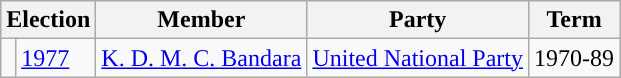<table class="wikitable">
<tr>
<th colspan="2">Election</th>
<th>Member</th>
<th>Party</th>
<th>Term</th>
</tr>
<tr>
<td style="background-color: "></td>
<td><a href='#'>1977</a></td>
<td><a href='#'>K. D. M. C. Bandara</a></td>
<td><a href='#'>United National Party</a></td>
<td>1970-89</td>
</tr>
</table>
